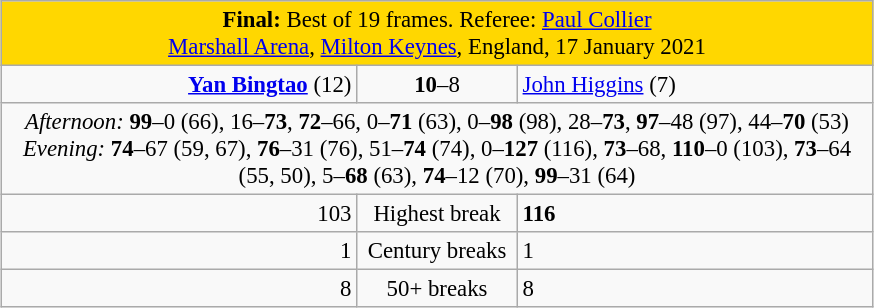<table class="wikitable" style="font-size: 95%; margin: 1em auto 1em auto;">
<tr>
<td colspan="3" align="center" bgcolor="#ffd700"><strong>Final:</strong> Best of 19 frames. Referee: <a href='#'>Paul Collier</a> <br> <a href='#'>Marshall Arena</a>, <a href='#'>Milton Keynes</a>, England, 17 January 2021</td>
</tr>
<tr>
<td width="230" align="right"><strong><a href='#'>Yan Bingtao</a></strong> (12)<br></td>
<td width="100" align="center"><strong>10</strong>–8</td>
<td width="230"><a href='#'>John Higgins</a> (7)<br></td>
</tr>
<tr>
<td colspan="3" align="center" style="font-size: 100%"><em>Afternoon:</em> <strong>99</strong>–0 (66), 16–<strong>73</strong>, <strong>72</strong>–66, 0–<strong>71</strong> (63), 0–<strong>98</strong> (98), 28–<strong>73</strong>, <strong>97</strong>–48 (97), 44–<strong>70</strong> (53) <br><em>Evening:</em> <strong>74</strong>–67 (59, 67), <strong>76</strong>–31 (76), 51–<strong>74</strong> (74), 0–<strong>127</strong> (116), <strong>73</strong>–68, <strong>110</strong>–0 (103), <strong>73</strong>–64 (55, 50), 5–<strong>68</strong> (63), <strong>74</strong>–12 (70), <strong>99</strong>–31 (64)</td>
</tr>
<tr>
<td align="right">103</td>
<td align="center">Highest break</td>
<td><strong>116</strong></td>
</tr>
<tr>
<td align="right">1</td>
<td align="center">Century breaks</td>
<td>1</td>
</tr>
<tr>
<td align="right">8</td>
<td align="center">50+ breaks</td>
<td>8</td>
</tr>
</table>
